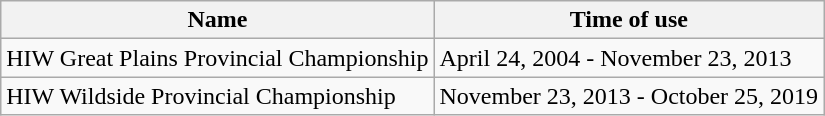<table class="wikitable" border="1">
<tr>
<th>Name</th>
<th>Time of use</th>
</tr>
<tr>
<td>HIW Great Plains Provincial Championship</td>
<td>April 24, 2004 -  November 23, 2013</td>
</tr>
<tr>
<td>HIW Wildside Provincial Championship</td>
<td>November 23, 2013 - October 25, 2019</td>
</tr>
</table>
